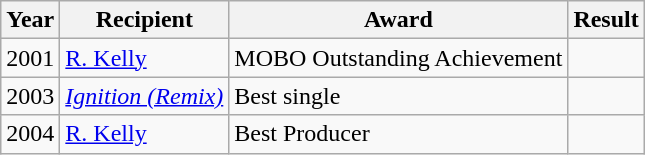<table class="wikitable">
<tr>
<th>Year</th>
<th>Recipient</th>
<th>Award</th>
<th>Result</th>
</tr>
<tr>
<td>2001</td>
<td><a href='#'>R. Kelly</a></td>
<td>MOBO Outstanding Achievement</td>
<td></td>
</tr>
<tr>
<td>2003</td>
<td><em><a href='#'>Ignition (Remix)</a></em></td>
<td>Best single</td>
<td></td>
</tr>
<tr>
<td>2004</td>
<td><a href='#'>R. Kelly</a></td>
<td>Best Producer</td>
<td></td>
</tr>
</table>
